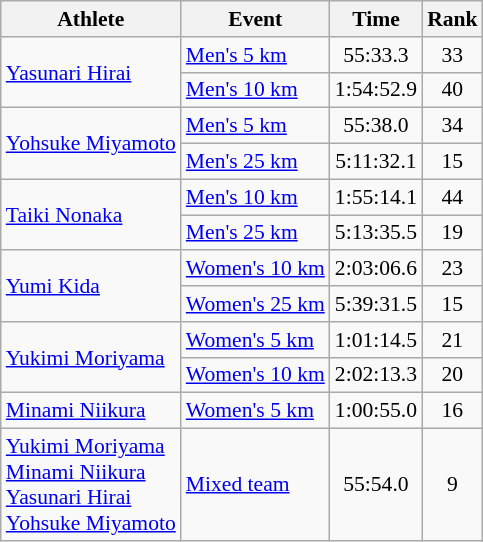<table class="wikitable" style="font-size:90%;">
<tr>
<th>Athlete</th>
<th>Event</th>
<th>Time</th>
<th>Rank</th>
</tr>
<tr align=center>
<td align=left rowspan=2><a href='#'>Yasunari Hirai</a></td>
<td align=left><a href='#'>Men's 5 km</a></td>
<td>55:33.3</td>
<td>33</td>
</tr>
<tr align=center>
<td align=left><a href='#'>Men's 10 km</a></td>
<td>1:54:52.9</td>
<td>40</td>
</tr>
<tr align=center>
<td align=left rowspan=2><a href='#'>Yohsuke Miyamoto</a></td>
<td align=left><a href='#'>Men's 5 km</a></td>
<td>55:38.0</td>
<td>34</td>
</tr>
<tr align=center>
<td align=left><a href='#'>Men's 25 km</a></td>
<td>5:11:32.1</td>
<td>15</td>
</tr>
<tr align=center>
<td align=left rowspan=2><a href='#'>Taiki Nonaka</a></td>
<td align=left><a href='#'>Men's 10 km</a></td>
<td>1:55:14.1</td>
<td>44</td>
</tr>
<tr align=center>
<td align=left><a href='#'>Men's 25 km</a></td>
<td>5:13:35.5</td>
<td>19</td>
</tr>
<tr align=center>
<td align=left rowspan=2><a href='#'>Yumi Kida</a></td>
<td align=left><a href='#'>Women's 10 km</a></td>
<td>2:03:06.6</td>
<td>23</td>
</tr>
<tr align=center>
<td align=left><a href='#'>Women's 25 km</a></td>
<td>5:39:31.5</td>
<td>15</td>
</tr>
<tr align=center>
<td align=left rowspan=2><a href='#'>Yukimi Moriyama</a></td>
<td align=left><a href='#'>Women's 5 km</a></td>
<td>1:01:14.5</td>
<td>21</td>
</tr>
<tr align=center>
<td align=left><a href='#'>Women's 10 km</a></td>
<td>2:02:13.3</td>
<td>20</td>
</tr>
<tr align=center>
<td align=left><a href='#'>Minami Niikura</a></td>
<td align=left><a href='#'>Women's 5 km</a></td>
<td>1:00:55.0</td>
<td>16</td>
</tr>
<tr align=center>
<td align=left><a href='#'>Yukimi Moriyama</a><br><a href='#'>Minami Niikura</a><br><a href='#'>Yasunari Hirai</a><br><a href='#'>Yohsuke Miyamoto</a></td>
<td align=left><a href='#'>Mixed team</a></td>
<td>55:54.0</td>
<td>9</td>
</tr>
</table>
